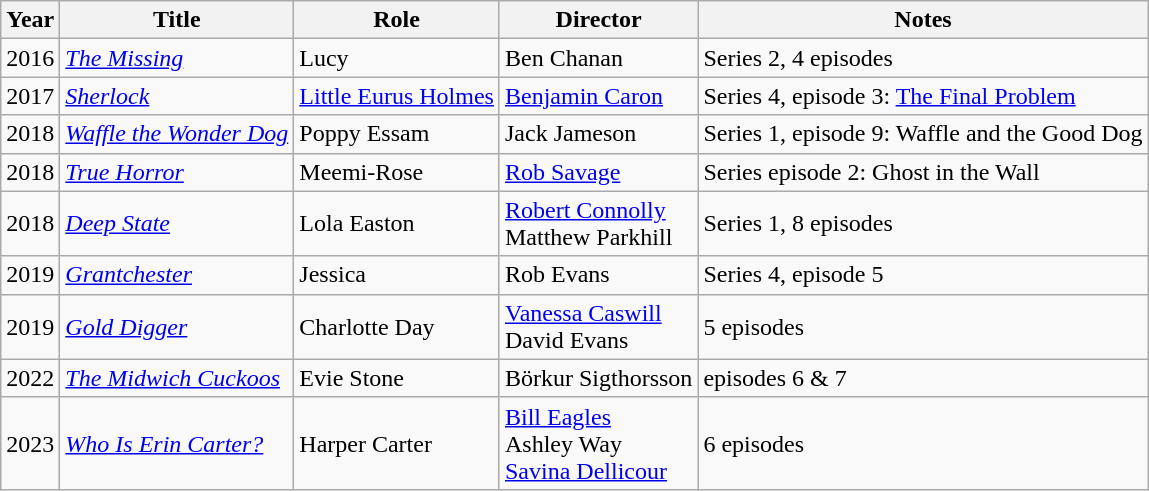<table class="wikitable sortable">
<tr>
<th>Year</th>
<th>Title</th>
<th>Role</th>
<th>Director</th>
<th>Notes</th>
</tr>
<tr>
<td>2016</td>
<td><em><a href='#'>The Missing</a></em></td>
<td>Lucy</td>
<td>Ben Chanan</td>
<td>Series 2, 4 episodes</td>
</tr>
<tr>
<td>2017</td>
<td><em><a href='#'>Sherlock</a></em></td>
<td><a href='#'>Little Eurus Holmes</a></td>
<td><a href='#'>Benjamin Caron</a></td>
<td>Series 4, episode 3: <a href='#'>The Final Problem</a></td>
</tr>
<tr>
<td>2018</td>
<td><em><a href='#'>Waffle the Wonder Dog</a></em></td>
<td>Poppy Essam</td>
<td>Jack Jameson</td>
<td>Series 1, episode 9: Waffle and the Good Dog</td>
</tr>
<tr>
<td>2018</td>
<td><em><a href='#'>True Horror</a></em></td>
<td>Meemi-Rose</td>
<td><a href='#'>Rob Savage</a></td>
<td>Series episode 2: Ghost in the Wall</td>
</tr>
<tr>
<td>2018</td>
<td><em><a href='#'>Deep State</a></em></td>
<td>Lola Easton</td>
<td><a href='#'>Robert Connolly</a><br>Matthew Parkhill</td>
<td>Series 1, 8 episodes</td>
</tr>
<tr>
<td>2019</td>
<td><em><a href='#'>Grantchester</a></em></td>
<td>Jessica</td>
<td>Rob Evans</td>
<td>Series 4, episode 5</td>
</tr>
<tr>
<td>2019</td>
<td><em><a href='#'>Gold Digger</a></em></td>
<td>Charlotte Day</td>
<td><a href='#'>Vanessa Caswill</a><br>David Evans</td>
<td>5 episodes</td>
</tr>
<tr>
<td>2022</td>
<td><em><a href='#'>The Midwich Cuckoos</a></em></td>
<td>Evie Stone</td>
<td>Börkur Sigthorsson</td>
<td>episodes 6 & 7</td>
</tr>
<tr>
<td>2023</td>
<td><em><a href='#'>Who Is Erin Carter?</a></em></td>
<td>Harper Carter</td>
<td><a href='#'>Bill Eagles</a><br>Ashley Way<br>
<a href='#'>Savina Dellicour</a></td>
<td>6 episodes</td>
</tr>
</table>
